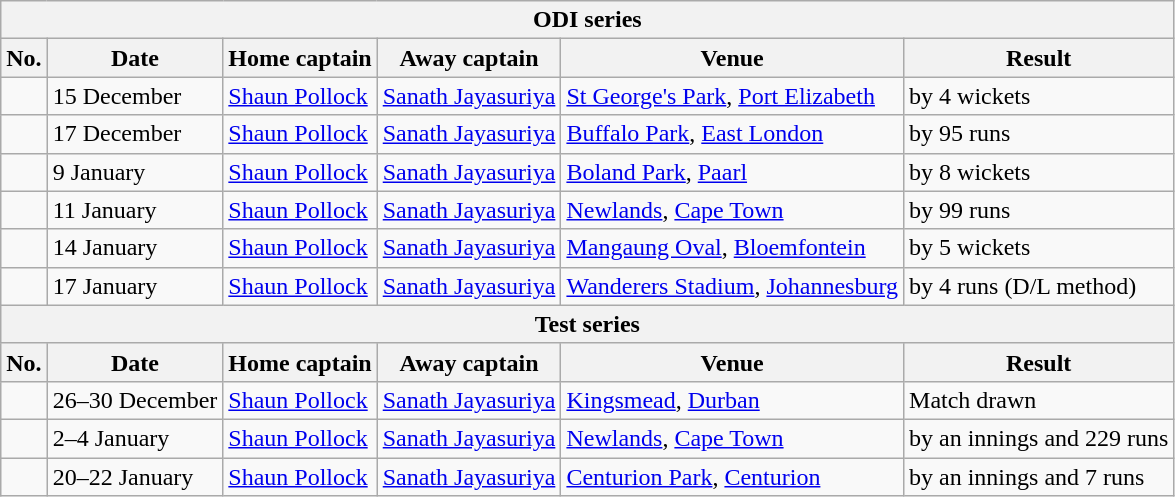<table class="wikitable">
<tr>
<th colspan="9">ODI series</th>
</tr>
<tr>
<th>No.</th>
<th>Date</th>
<th>Home captain</th>
<th>Away captain</th>
<th>Venue</th>
<th>Result</th>
</tr>
<tr>
<td></td>
<td>15 December</td>
<td><a href='#'>Shaun Pollock</a></td>
<td><a href='#'>Sanath Jayasuriya</a></td>
<td><a href='#'>St George's Park</a>, <a href='#'>Port Elizabeth</a></td>
<td> by 4 wickets</td>
</tr>
<tr>
<td></td>
<td>17 December</td>
<td><a href='#'>Shaun Pollock</a></td>
<td><a href='#'>Sanath Jayasuriya</a></td>
<td><a href='#'>Buffalo Park</a>, <a href='#'>East London</a></td>
<td> by 95 runs</td>
</tr>
<tr>
<td></td>
<td>9 January</td>
<td><a href='#'>Shaun Pollock</a></td>
<td><a href='#'>Sanath Jayasuriya</a></td>
<td><a href='#'>Boland Park</a>, <a href='#'>Paarl</a></td>
<td> by 8 wickets</td>
</tr>
<tr>
<td></td>
<td>11 January</td>
<td><a href='#'>Shaun Pollock</a></td>
<td><a href='#'>Sanath Jayasuriya</a></td>
<td><a href='#'>Newlands</a>, <a href='#'>Cape Town</a></td>
<td> by 99 runs</td>
</tr>
<tr>
<td></td>
<td>14 January</td>
<td><a href='#'>Shaun Pollock</a></td>
<td><a href='#'>Sanath Jayasuriya</a></td>
<td><a href='#'>Mangaung Oval</a>, <a href='#'>Bloemfontein</a></td>
<td> by 5 wickets</td>
</tr>
<tr>
<td></td>
<td>17 January</td>
<td><a href='#'>Shaun Pollock</a></td>
<td><a href='#'>Sanath Jayasuriya</a></td>
<td><a href='#'>Wanderers Stadium</a>, <a href='#'>Johannesburg</a></td>
<td> by 4 runs (D/L method)</td>
</tr>
<tr>
<th colspan="9">Test series</th>
</tr>
<tr>
<th>No.</th>
<th>Date</th>
<th>Home captain</th>
<th>Away captain</th>
<th>Venue</th>
<th>Result</th>
</tr>
<tr>
<td></td>
<td>26–30 December</td>
<td><a href='#'>Shaun Pollock</a></td>
<td><a href='#'>Sanath Jayasuriya</a></td>
<td><a href='#'>Kingsmead</a>, <a href='#'>Durban</a></td>
<td>Match drawn</td>
</tr>
<tr>
<td></td>
<td>2–4 January</td>
<td><a href='#'>Shaun Pollock</a></td>
<td><a href='#'>Sanath Jayasuriya</a></td>
<td><a href='#'>Newlands</a>, <a href='#'>Cape Town</a></td>
<td> by an innings and 229 runs</td>
</tr>
<tr>
<td></td>
<td>20–22 January</td>
<td><a href='#'>Shaun Pollock</a></td>
<td><a href='#'>Sanath Jayasuriya</a></td>
<td><a href='#'>Centurion Park</a>, <a href='#'>Centurion</a></td>
<td> by an innings and 7 runs</td>
</tr>
</table>
